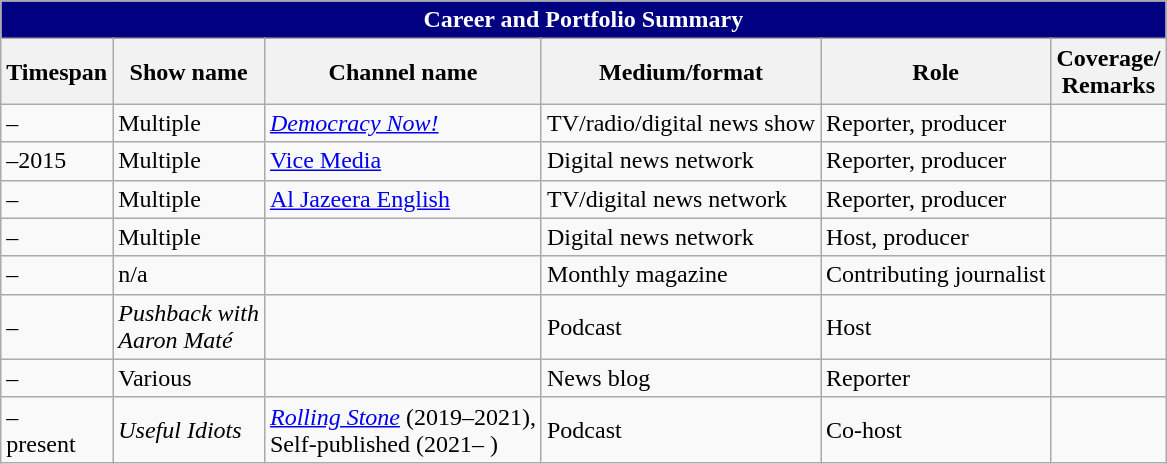<table class="wikitable sortable sort-under-center">
<tr>
<th colspan="6" style="background-color:#000080;color:white">Career and Portfolio Summary</th>
</tr>
<tr>
<th>Timespan</th>
<th>Show name</th>
<th>Channel name</th>
<th>Medium/format</th>
<th>Role</th>
<th>Coverage/<br>Remarks</th>
</tr>
<tr>
<td>–</td>
<td>Multiple</td>
<td><em><a href='#'>Democracy Now!</a></em></td>
<td>TV/radio/digital news show</td>
<td>Reporter, producer</td>
<td></td>
</tr>
<tr>
<td>–2015</td>
<td>Multiple</td>
<td><a href='#'>Vice Media</a></td>
<td>Digital news network</td>
<td>Reporter, producer</td>
<td></td>
</tr>
<tr>
<td>–</td>
<td>Multiple</td>
<td><a href='#'>Al Jazeera English</a></td>
<td>TV/digital news network</td>
<td>Reporter, producer</td>
<td></td>
</tr>
<tr>
<td>–</td>
<td>Multiple</td>
<td></td>
<td>Digital news network</td>
<td>Host, producer</td>
<td></td>
</tr>
<tr>
<td>–</td>
<td>n/a</td>
<td></td>
<td>Monthly magazine</td>
<td>Contributing journalist</td>
<td></td>
</tr>
<tr>
<td>–</td>
<td><em>Pushback with<br>Aaron Maté</em></td>
<td></td>
<td>Podcast</td>
<td>Host</td>
<td></td>
</tr>
<tr>
<td>–</td>
<td>Various</td>
<td></td>
<td>News blog</td>
<td>Reporter</td>
<td></td>
</tr>
<tr>
<td>–<br>present</td>
<td><em>Useful Idiots</em></td>
<td><em><a href='#'>Rolling Stone</a></em> (2019–2021),<br>Self-published (2021– )</td>
<td>Podcast</td>
<td>Co-host</td>
<td></td>
</tr>
</table>
